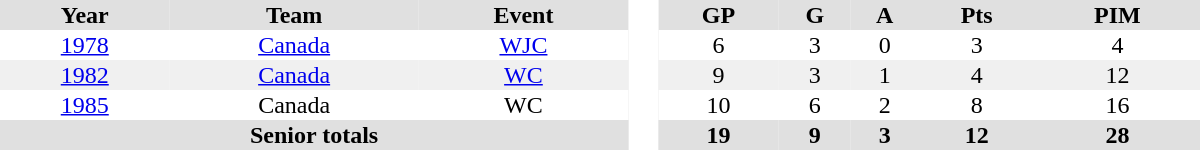<table border="0" cellpadding="1" cellspacing="0" style="text-align:center; width:50em">
<tr ALIGN="center" bgcolor="#e0e0e0">
<th>Year</th>
<th>Team</th>
<th>Event</th>
<th rowspan="99" bgcolor="#ffffff"> </th>
<th>GP</th>
<th>G</th>
<th>A</th>
<th>Pts</th>
<th>PIM</th>
</tr>
<tr>
<td><a href='#'>1978</a></td>
<td><a href='#'>Canada</a></td>
<td><a href='#'>WJC</a></td>
<td>6</td>
<td>3</td>
<td>0</td>
<td>3</td>
<td>4</td>
</tr>
<tr bgcolor="#f0f0f0">
<td><a href='#'>1982</a></td>
<td><a href='#'>Canada</a></td>
<td><a href='#'>WC</a></td>
<td>9</td>
<td>3</td>
<td>1</td>
<td>4</td>
<td>12</td>
</tr>
<tr>
<td><a href='#'>1985</a></td>
<td>Canada</td>
<td>WC</td>
<td>10</td>
<td>6</td>
<td>2</td>
<td>8</td>
<td>16</td>
</tr>
<tr bgcolor="#e0e0e0">
<th colspan=3>Senior totals</th>
<th>19</th>
<th>9</th>
<th>3</th>
<th>12</th>
<th>28</th>
</tr>
</table>
